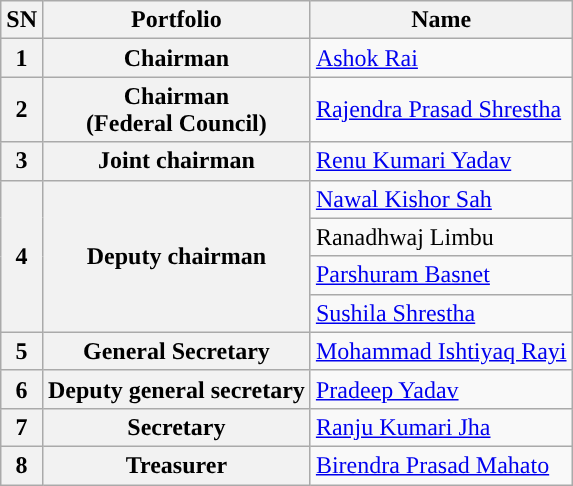<table class="wikitable">
<tr>
<th style="background-color:">SN</th>
<th style="background-color:">Portfolio</th>
<th style="background-color:">Name</th>
</tr>
<tr>
<th>1</th>
<th>Chairman</th>
<td><a href='#'>Ashok Rai</a></td>
</tr>
<tr>
<th>2</th>
<th>Chairman<br>(Federal Council)</th>
<td><a href='#'>Rajendra Prasad Shrestha</a></td>
</tr>
<tr>
<th>3</th>
<th>Joint chairman</th>
<td><a href='#'>Renu Kumari Yadav</a></td>
</tr>
<tr>
<th rowspan="4">4</th>
<th rowspan="4">Deputy chairman</th>
<td><a href='#'>Nawal Kishor Sah</a></td>
</tr>
<tr>
<td>Ranadhwaj Limbu</td>
</tr>
<tr>
<td><a href='#'>Parshuram Basnet</a></td>
</tr>
<tr>
<td><a href='#'>Sushila Shrestha</a></td>
</tr>
<tr>
<th>5</th>
<th>General Secretary</th>
<td><a href='#'>Mohammad Ishtiyaq Rayi</a></td>
</tr>
<tr>
<th>6</th>
<th>Deputy general secretary</th>
<td><a href='#'>Pradeep Yadav</a></td>
</tr>
<tr>
<th>7</th>
<th>Secretary</th>
<td><a href='#'>Ranju Kumari Jha</a></td>
</tr>
<tr>
<th>8</th>
<th>Treasurer</th>
<td><a href='#'>Birendra Prasad Mahato</a></td>
</tr>
</table>
